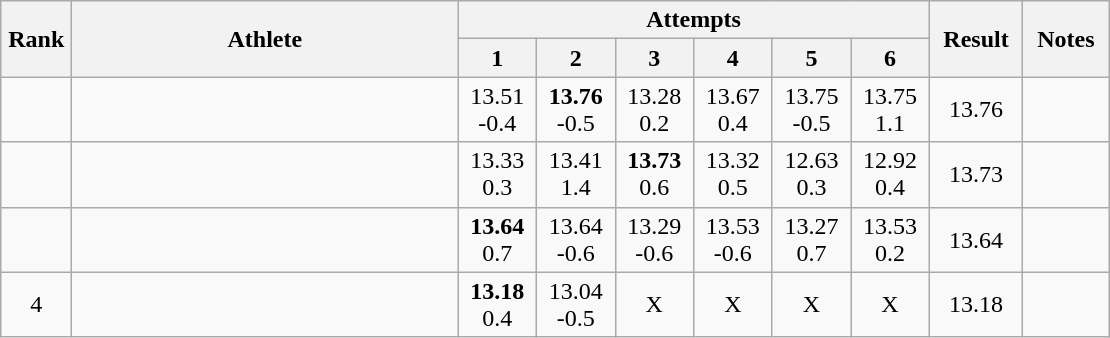<table class="wikitable" style="text-align:center">
<tr>
<th rowspan="2" style="width:40px;">Rank</th>
<th rowspan="2" style="width:250px;">Athlete</th>
<th colspan=6>Attempts</th>
<th rowspan="2" style="width:55px;">Result</th>
<th rowspan="2" style="width:50px;">Notes</th>
</tr>
<tr>
<th width=45>1</th>
<th width=45>2</th>
<th width=45>3</th>
<th width=45>4</th>
<th width=45>5</th>
<th width=45>6</th>
</tr>
<tr>
<td></td>
<td align=left></td>
<td>13.51<br>-0.4</td>
<td><strong>13.76</strong><br>-0.5</td>
<td>13.28<br>0.2</td>
<td>13.67<br>0.4</td>
<td>13.75<br>-0.5</td>
<td>13.75<br>1.1<br></td>
<td>13.76</td>
<td></td>
</tr>
<tr>
<td></td>
<td align=left></td>
<td>13.33<br>0.3</td>
<td>13.41<br>1.4</td>
<td><strong>13.73</strong><br>0.6</td>
<td>13.32<br>0.5</td>
<td>12.63<br>0.3</td>
<td>12.92<br>0.4</td>
<td>13.73</td>
<td></td>
</tr>
<tr>
<td></td>
<td align=left></td>
<td><strong>13.64</strong><br>0.7</td>
<td>13.64<br>-0.6</td>
<td>13.29<br>-0.6</td>
<td>13.53<br>-0.6</td>
<td>13.27<br>0.7</td>
<td>13.53<br>0.2</td>
<td>13.64</td>
<td></td>
</tr>
<tr>
<td>4</td>
<td align=left></td>
<td><strong>13.18</strong><br>0.4</td>
<td>13.04<br>-0.5</td>
<td>X</td>
<td>X</td>
<td>X</td>
<td>X</td>
<td>13.18</td>
<td></td>
</tr>
</table>
